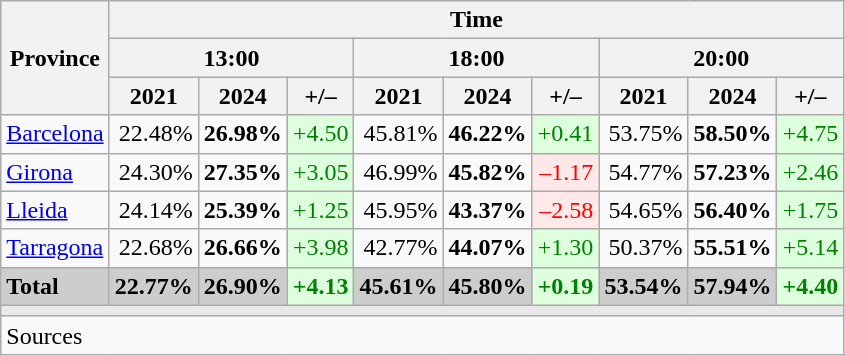<table class="wikitable sortable" style="text-align:right;">
<tr>
<th rowspan="3">Province</th>
<th colspan="9">Time</th>
</tr>
<tr>
<th colspan="3">13:00</th>
<th colspan="3">18:00</th>
<th colspan="3">20:00</th>
</tr>
<tr>
<th>2021</th>
<th>2024</th>
<th>+/–</th>
<th>2021</th>
<th>2024</th>
<th>+/–</th>
<th>2021</th>
<th>2024</th>
<th>+/–</th>
</tr>
<tr>
<td align="left"><a href='#'>Barcelona</a></td>
<td>22.48%</td>
<td><strong>26.98%</strong></td>
<td style="background:#DDFFDD; color:green;">+4.50</td>
<td>45.81%</td>
<td><strong>46.22%</strong></td>
<td style="background:#DDFFDD; color:green;">+0.41</td>
<td>53.75%</td>
<td><strong>58.50%</strong></td>
<td style="background:#DDFFDD; color:green;">+4.75</td>
</tr>
<tr>
<td align="left"><a href='#'>Girona</a></td>
<td>24.30%</td>
<td><strong>27.35%</strong></td>
<td style="background:#DDFFDD; color:green;">+3.05</td>
<td>46.99%</td>
<td><strong>45.82%</strong></td>
<td style="background:#FFE8E8; color:red;">–1.17</td>
<td>54.77%</td>
<td><strong>57.23%</strong></td>
<td style="background:#DDFFDD; color:green;">+2.46</td>
</tr>
<tr>
<td align="left"><a href='#'>Lleida</a></td>
<td>24.14%</td>
<td><strong>25.39%</strong></td>
<td style="background:#DDFFDD; color:green;">+1.25</td>
<td>45.95%</td>
<td><strong>43.37%</strong></td>
<td style="background:#FFE8E8; color:red;">–2.58</td>
<td>54.65%</td>
<td><strong>56.40%</strong></td>
<td style="background:#DDFFDD; color:green;">+1.75</td>
</tr>
<tr>
<td align="left"><a href='#'>Tarragona</a></td>
<td>22.68%</td>
<td><strong>26.66%</strong></td>
<td style="background:#DDFFDD; color:green;">+3.98</td>
<td>42.77%</td>
<td><strong>44.07%</strong></td>
<td style="background:#DDFFDD; color:green;">+1.30</td>
<td>50.37%</td>
<td><strong>55.51%</strong></td>
<td style="background:#DDFFDD; color:green;">+5.14</td>
</tr>
<tr style="background:#CDCDCD;">
<td align="left"><strong>Total</strong></td>
<td><strong>22.77%</strong></td>
<td><strong>26.90%</strong></td>
<td style="background:#DDFFDD; color:green;"><strong>+4.13</strong></td>
<td><strong>45.61%</strong></td>
<td><strong>45.80%</strong></td>
<td style="background:#DDFFDD; color:green;"><strong>+0.19</strong></td>
<td><strong>53.54%</strong></td>
<td><strong>57.94%</strong></td>
<td style="background:#DDFFDD; color:green;"><strong>+4.40</strong></td>
</tr>
<tr>
<td colspan="10" bgcolor="#E9E9E9"></td>
</tr>
<tr>
<td align="left" colspan="10">Sources</td>
</tr>
</table>
